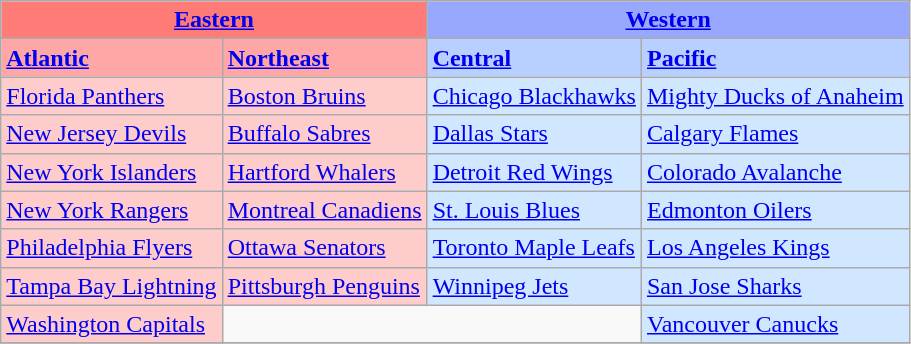<table class="wikitable">
<tr>
<th colspan="2" style="background-color: #FF7B77;"><a href='#'>Eastern</a></th>
<th colspan="2" style="background-color: #99A8FF;"><strong><a href='#'>Western</a></strong></th>
</tr>
<tr>
<td style="background-color: #FFA7A7;"><strong><a href='#'>Atlantic</a></strong></td>
<td style="background-color: #FFA7A7;"><strong><a href='#'>Northeast</a></strong></td>
<td style="background-color: #B7D0FF;"><strong><a href='#'>Central</a></strong></td>
<td style="background-color: #B7D0FF;"><strong><a href='#'>Pacific</a></strong></td>
</tr>
<tr>
<td style="background-color: #FFCCCC;"><a href='#'>Florida Panthers</a></td>
<td style="background-color: #FFCCCC;"><a href='#'>Boston Bruins</a></td>
<td style="background-color: #D0E7FF;"><a href='#'>Chicago Blackhawks</a></td>
<td style="background-color: #D0E7FF;"><a href='#'>Mighty Ducks of Anaheim</a></td>
</tr>
<tr>
<td style="background-color: #FFCCCC;"><a href='#'>New Jersey Devils</a></td>
<td style="background-color: #FFCCCC;"><a href='#'>Buffalo Sabres</a></td>
<td style="background-color: #D0E7FF;"><a href='#'>Dallas Stars</a></td>
<td style="background-color: #D0E7FF;"><a href='#'>Calgary Flames</a></td>
</tr>
<tr>
<td style="background-color: #FFCCCC;"><a href='#'>New York Islanders</a></td>
<td style="background-color: #FFCCCC;"><a href='#'>Hartford Whalers</a></td>
<td style="background-color: #D0E7FF;"><a href='#'>Detroit Red Wings</a></td>
<td style="background-color: #D0E7FF;"><a href='#'>Colorado Avalanche</a></td>
</tr>
<tr>
<td style="background-color: #FFCCCC;"><a href='#'>New York Rangers</a></td>
<td style="background-color: #FFCCCC;"><a href='#'>Montreal Canadiens</a></td>
<td style="background-color: #D0E7FF;"><a href='#'>St. Louis Blues</a></td>
<td style="background-color: #D0E7FF;"><a href='#'>Edmonton Oilers</a></td>
</tr>
<tr>
<td style="background-color: #FFCCCC;"><a href='#'>Philadelphia Flyers</a></td>
<td style="background-color: #FFCCCC;"><a href='#'>Ottawa Senators</a></td>
<td style="background-color: #D0E7FF;"><a href='#'>Toronto Maple Leafs</a></td>
<td style="background-color: #D0E7FF;"><a href='#'>Los Angeles Kings</a></td>
</tr>
<tr>
<td style="background-color: #FFCCCC;"><a href='#'>Tampa Bay Lightning</a></td>
<td style="background-color: #FFCCCC;"><a href='#'>Pittsburgh Penguins</a></td>
<td style="background-color: #D0E7FF;"><a href='#'>Winnipeg Jets</a></td>
<td style="background-color: #D0E7FF;"><a href='#'>San Jose Sharks</a></td>
</tr>
<tr>
<td style="background-color: #FFCCCC;"><a href='#'>Washington Capitals</a></td>
<td colspan="2"> </td>
<td style="background-color: #D0E7FF;"><a href='#'>Vancouver Canucks</a></td>
</tr>
<tr>
</tr>
</table>
